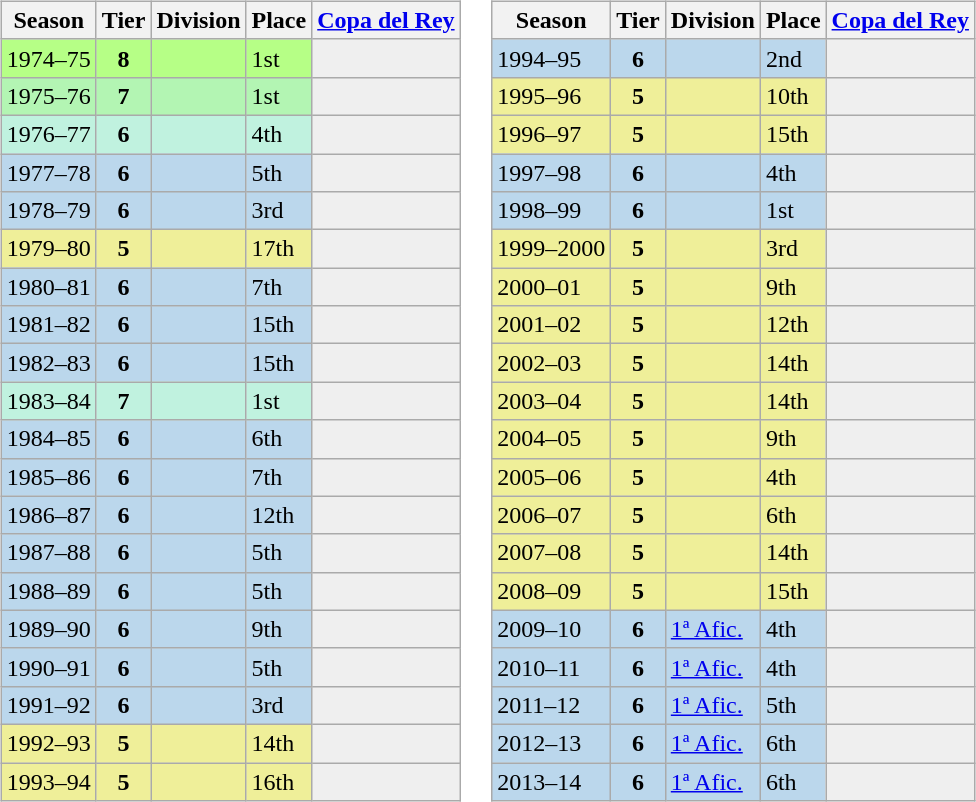<table>
<tr>
<td valign="top" width=0%><br><table class="wikitable">
<tr style="background:#f0f6fa;">
<th>Season</th>
<th>Tier</th>
<th>Division</th>
<th>Place</th>
<th><a href='#'>Copa del Rey</a></th>
</tr>
<tr>
<td style="background:#B6FF86;">1974–75</td>
<th style="background:#B6FF86;">8</th>
<td style="background:#B6FF86;"></td>
<td style="background:#B6FF86;">1st</td>
<th style="background:#efefef;"></th>
</tr>
<tr>
<td style="background:#B3F5B3;">1975–76</td>
<th style="background:#B3F5B3;">7</th>
<td style="background:#B3F5B3;"></td>
<td style="background:#B3F5B3;">1st</td>
<th style="background:#efefef;"></th>
</tr>
<tr>
<td style="background:#C0F2DF;">1976–77</td>
<th style="background:#C0F2DF;">6</th>
<td style="background:#C0F2DF;"></td>
<td style="background:#C0F2DF;">4th</td>
<th style="background:#efefef;"></th>
</tr>
<tr>
<td style="background:#BBD7EC;">1977–78</td>
<th style="background:#BBD7EC;">6</th>
<td style="background:#BBD7EC;"></td>
<td style="background:#BBD7EC;">5th</td>
<th style="background:#efefef;"></th>
</tr>
<tr>
<td style="background:#BBD7EC;">1978–79</td>
<th style="background:#BBD7EC;">6</th>
<td style="background:#BBD7EC;"></td>
<td style="background:#BBD7EC;">3rd</td>
<th style="background:#efefef;"></th>
</tr>
<tr>
<td style="background:#EFEF99;">1979–80</td>
<th style="background:#EFEF99;">5</th>
<td style="background:#EFEF99;"></td>
<td style="background:#EFEF99;">17th</td>
<th style="background:#efefef;"></th>
</tr>
<tr>
<td style="background:#BBD7EC;">1980–81</td>
<th style="background:#BBD7EC;">6</th>
<td style="background:#BBD7EC;"></td>
<td style="background:#BBD7EC;">7th</td>
<th style="background:#efefef;"></th>
</tr>
<tr>
<td style="background:#BBD7EC;">1981–82</td>
<th style="background:#BBD7EC;">6</th>
<td style="background:#BBD7EC;"></td>
<td style="background:#BBD7EC;">15th</td>
<th style="background:#efefef;"></th>
</tr>
<tr>
<td style="background:#BBD7EC;">1982–83</td>
<th style="background:#BBD7EC;">6</th>
<td style="background:#BBD7EC;"></td>
<td style="background:#BBD7EC;">15th</td>
<th style="background:#efefef;"></th>
</tr>
<tr>
<td style="background:#C0F2DF;">1983–84</td>
<th style="background:#C0F2DF;">7</th>
<td style="background:#C0F2DF;"></td>
<td style="background:#C0F2DF;">1st</td>
<th style="background:#efefef;"></th>
</tr>
<tr>
<td style="background:#BBD7EC;">1984–85</td>
<th style="background:#BBD7EC;">6</th>
<td style="background:#BBD7EC;"></td>
<td style="background:#BBD7EC;">6th</td>
<th style="background:#efefef;"></th>
</tr>
<tr>
<td style="background:#BBD7EC;">1985–86</td>
<th style="background:#BBD7EC;">6</th>
<td style="background:#BBD7EC;"></td>
<td style="background:#BBD7EC;">7th</td>
<th style="background:#efefef;"></th>
</tr>
<tr>
<td style="background:#BBD7EC;">1986–87</td>
<th style="background:#BBD7EC;">6</th>
<td style="background:#BBD7EC;"></td>
<td style="background:#BBD7EC;">12th</td>
<th style="background:#efefef;"></th>
</tr>
<tr>
<td style="background:#BBD7EC;">1987–88</td>
<th style="background:#BBD7EC;">6</th>
<td style="background:#BBD7EC;"></td>
<td style="background:#BBD7EC;">5th</td>
<th style="background:#efefef;"></th>
</tr>
<tr>
<td style="background:#BBD7EC;">1988–89</td>
<th style="background:#BBD7EC;">6</th>
<td style="background:#BBD7EC;"></td>
<td style="background:#BBD7EC;">5th</td>
<th style="background:#efefef;"></th>
</tr>
<tr>
<td style="background:#BBD7EC;">1989–90</td>
<th style="background:#BBD7EC;">6</th>
<td style="background:#BBD7EC;"></td>
<td style="background:#BBD7EC;">9th</td>
<th style="background:#efefef;"></th>
</tr>
<tr>
<td style="background:#BBD7EC;">1990–91</td>
<th style="background:#BBD7EC;">6</th>
<td style="background:#BBD7EC;"></td>
<td style="background:#BBD7EC;">5th</td>
<th style="background:#efefef;"></th>
</tr>
<tr>
<td style="background:#BBD7EC;">1991–92</td>
<th style="background:#BBD7EC;">6</th>
<td style="background:#BBD7EC;"></td>
<td style="background:#BBD7EC;">3rd</td>
<th style="background:#efefef;"></th>
</tr>
<tr>
<td style="background:#EFEF99;">1992–93</td>
<th style="background:#EFEF99;">5</th>
<td style="background:#EFEF99;"></td>
<td style="background:#EFEF99;">14th</td>
<th style="background:#efefef;"></th>
</tr>
<tr>
<td style="background:#EFEF99;">1993–94</td>
<th style="background:#EFEF99;">5</th>
<td style="background:#EFEF99;"></td>
<td style="background:#EFEF99;">16th</td>
<th style="background:#efefef;"></th>
</tr>
</table>
</td>
<td valign="top" width=0%><br><table class="wikitable">
<tr style="background:#f0f6fa;">
<th>Season</th>
<th>Tier</th>
<th>Division</th>
<th>Place</th>
<th><a href='#'>Copa del Rey</a></th>
</tr>
<tr>
<td style="background:#BBD7EC;">1994–95</td>
<th style="background:#BBD7EC;">6</th>
<td style="background:#BBD7EC;"></td>
<td style="background:#BBD7EC;">2nd</td>
<th style="background:#efefef;"></th>
</tr>
<tr>
<td style="background:#EFEF99;">1995–96</td>
<th style="background:#EFEF99;">5</th>
<td style="background:#EFEF99;"></td>
<td style="background:#EFEF99;">10th</td>
<th style="background:#efefef;"></th>
</tr>
<tr>
<td style="background:#EFEF99;">1996–97</td>
<th style="background:#EFEF99;">5</th>
<td style="background:#EFEF99;"></td>
<td style="background:#EFEF99;">15th</td>
<th style="background:#efefef;"></th>
</tr>
<tr>
<td style="background:#BBD7EC;">1997–98</td>
<th style="background:#BBD7EC;">6</th>
<td style="background:#BBD7EC;"></td>
<td style="background:#BBD7EC;">4th</td>
<th style="background:#efefef;"></th>
</tr>
<tr>
<td style="background:#BBD7EC;">1998–99</td>
<th style="background:#BBD7EC;">6</th>
<td style="background:#BBD7EC;"></td>
<td style="background:#BBD7EC;">1st</td>
<th style="background:#efefef;"></th>
</tr>
<tr>
<td style="background:#EFEF99;">1999–2000</td>
<th style="background:#EFEF99;">5</th>
<td style="background:#EFEF99;"></td>
<td style="background:#EFEF99;">3rd</td>
<th style="background:#efefef;"></th>
</tr>
<tr>
<td style="background:#EFEF99;">2000–01</td>
<th style="background:#EFEF99;">5</th>
<td style="background:#EFEF99;"></td>
<td style="background:#EFEF99;">9th</td>
<th style="background:#efefef;"></th>
</tr>
<tr>
<td style="background:#EFEF99;">2001–02</td>
<th style="background:#EFEF99;">5</th>
<td style="background:#EFEF99;"></td>
<td style="background:#EFEF99;">12th</td>
<th style="background:#efefef;"></th>
</tr>
<tr>
<td style="background:#EFEF99;">2002–03</td>
<th style="background:#EFEF99;">5</th>
<td style="background:#EFEF99;"></td>
<td style="background:#EFEF99;">14th</td>
<th style="background:#efefef;"></th>
</tr>
<tr>
<td style="background:#EFEF99;">2003–04</td>
<th style="background:#EFEF99;">5</th>
<td style="background:#EFEF99;"></td>
<td style="background:#EFEF99;">14th</td>
<th style="background:#efefef;"></th>
</tr>
<tr>
<td style="background:#EFEF99;">2004–05</td>
<th style="background:#EFEF99;">5</th>
<td style="background:#EFEF99;"></td>
<td style="background:#EFEF99;">9th</td>
<th style="background:#efefef;"></th>
</tr>
<tr>
<td style="background:#EFEF99;">2005–06</td>
<th style="background:#EFEF99;">5</th>
<td style="background:#EFEF99;"></td>
<td style="background:#EFEF99;">4th</td>
<th style="background:#efefef;"></th>
</tr>
<tr>
<td style="background:#EFEF99;">2006–07</td>
<th style="background:#EFEF99;">5</th>
<td style="background:#EFEF99;"></td>
<td style="background:#EFEF99;">6th</td>
<th style="background:#efefef;"></th>
</tr>
<tr>
<td style="background:#EFEF99;">2007–08</td>
<th style="background:#EFEF99;">5</th>
<td style="background:#EFEF99;"></td>
<td style="background:#EFEF99;">14th</td>
<th style="background:#efefef;"></th>
</tr>
<tr>
<td style="background:#EFEF99;">2008–09</td>
<th style="background:#EFEF99;">5</th>
<td style="background:#EFEF99;"></td>
<td style="background:#EFEF99;">15th</td>
<th style="background:#efefef;"></th>
</tr>
<tr>
<td style="background:#BBD7EC;">2009–10</td>
<th style="background:#BBD7EC;">6</th>
<td style="background:#BBD7EC;"><a href='#'>1ª Afic.</a></td>
<td style="background:#BBD7EC;">4th</td>
<th style="background:#efefef;"></th>
</tr>
<tr>
<td style="background:#BBD7EC;">2010–11</td>
<th style="background:#BBD7EC;">6</th>
<td style="background:#BBD7EC;"><a href='#'>1ª Afic.</a></td>
<td style="background:#BBD7EC;">4th</td>
<th style="background:#efefef;"></th>
</tr>
<tr>
<td style="background:#BBD7EC;">2011–12</td>
<th style="background:#BBD7EC;">6</th>
<td style="background:#BBD7EC;"><a href='#'>1ª Afic.</a></td>
<td style="background:#BBD7EC;">5th</td>
<th style="background:#efefef;"></th>
</tr>
<tr>
<td style="background:#BBD7EC;">2012–13</td>
<th style="background:#BBD7EC;">6</th>
<td style="background:#BBD7EC;"><a href='#'>1ª Afic.</a></td>
<td style="background:#BBD7EC;">6th</td>
<th style="background:#efefef;"></th>
</tr>
<tr>
<td style="background:#BBD7EC;">2013–14</td>
<th style="background:#BBD7EC;">6</th>
<td style="background:#BBD7EC;"><a href='#'>1ª Afic.</a></td>
<td style="background:#BBD7EC;">6th</td>
<th style="background:#efefef;"></th>
</tr>
</table>
</td>
</tr>
</table>
